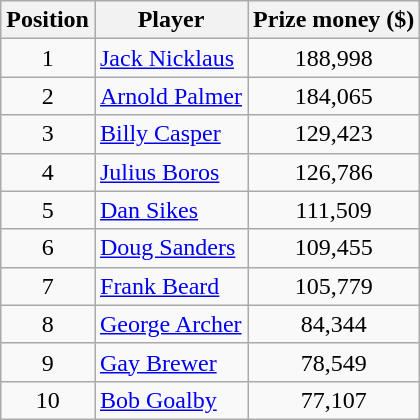<table class="wikitable">
<tr>
<th>Position</th>
<th>Player</th>
<th>Prize money ($)</th>
</tr>
<tr>
<td align=center>1</td>
<td> <a href='#'>Jack Nicklaus</a></td>
<td align=center>188,998</td>
</tr>
<tr>
<td align=center>2</td>
<td> <a href='#'>Arnold Palmer</a></td>
<td align=center>184,065</td>
</tr>
<tr>
<td align=center>3</td>
<td> <a href='#'>Billy Casper</a></td>
<td align=center>129,423</td>
</tr>
<tr>
<td align=center>4</td>
<td> <a href='#'>Julius Boros</a></td>
<td align=center>126,786</td>
</tr>
<tr>
<td align=center>5</td>
<td> <a href='#'>Dan Sikes</a></td>
<td align=center>111,509</td>
</tr>
<tr>
<td align=center>6</td>
<td> <a href='#'>Doug Sanders</a></td>
<td align=center>109,455</td>
</tr>
<tr>
<td align=center>7</td>
<td> <a href='#'>Frank Beard</a></td>
<td align=center>105,779</td>
</tr>
<tr>
<td align=center>8</td>
<td> <a href='#'>George Archer</a></td>
<td align=center>84,344</td>
</tr>
<tr>
<td align=center>9</td>
<td> <a href='#'>Gay Brewer</a></td>
<td align=center>78,549</td>
</tr>
<tr>
<td align=center>10</td>
<td> <a href='#'>Bob Goalby</a></td>
<td align=center>77,107</td>
</tr>
</table>
